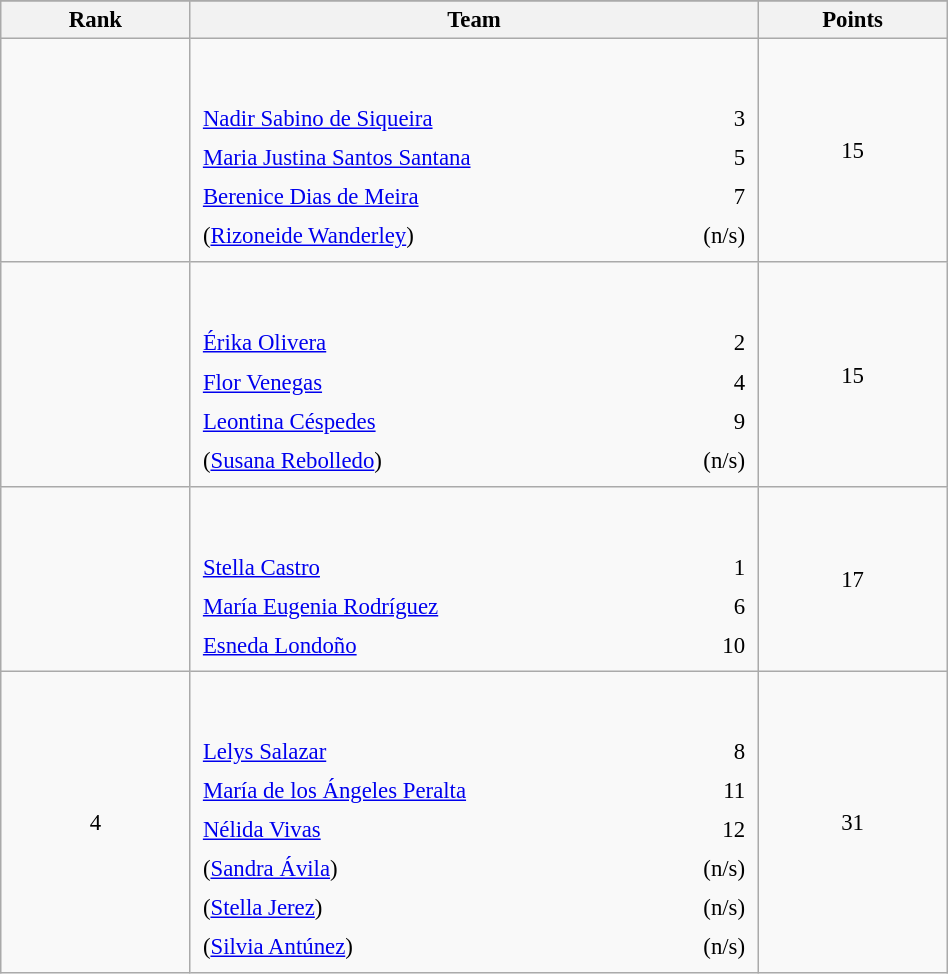<table class="wikitable sortable" style=" text-align:center; font-size:95%;" width="50%">
<tr>
</tr>
<tr>
<th width=10%>Rank</th>
<th width=30%>Team</th>
<th width=10%>Points</th>
</tr>
<tr>
<td align=center></td>
<td align=left> <br><br><table width=100%>
<tr>
<td align=left style="border:0"><a href='#'>Nadir Sabino de Siqueira</a></td>
<td align=right style="border:0">3</td>
</tr>
<tr>
<td align=left style="border:0"><a href='#'>Maria Justina Santos Santana</a></td>
<td align=right style="border:0">5</td>
</tr>
<tr>
<td align=left style="border:0"><a href='#'>Berenice Dias de Meira</a></td>
<td align=right style="border:0">7</td>
</tr>
<tr>
<td align=left style="border:0">(<a href='#'>Rizoneide Wanderley</a>)</td>
<td align=right style="border:0">(n/s)</td>
</tr>
</table>
</td>
<td>15</td>
</tr>
<tr>
<td align=center></td>
<td align=left> <br><br><table width=100%>
<tr>
<td align=left style="border:0"><a href='#'>Érika Olivera</a></td>
<td align=right style="border:0">2</td>
</tr>
<tr>
<td align=left style="border:0"><a href='#'>Flor Venegas</a></td>
<td align=right style="border:0">4</td>
</tr>
<tr>
<td align=left style="border:0"><a href='#'>Leontina Céspedes</a></td>
<td align=right style="border:0">9</td>
</tr>
<tr>
<td align=left style="border:0">(<a href='#'>Susana Rebolledo</a>)</td>
<td align=right style="border:0">(n/s)</td>
</tr>
</table>
</td>
<td>15</td>
</tr>
<tr>
<td align=center></td>
<td align=left> <br><br><table width=100%>
<tr>
<td align=left style="border:0"><a href='#'>Stella Castro</a></td>
<td align=right style="border:0">1</td>
</tr>
<tr>
<td align=left style="border:0"><a href='#'>María Eugenia Rodríguez</a></td>
<td align=right style="border:0">6</td>
</tr>
<tr>
<td align=left style="border:0"><a href='#'>Esneda Londoño</a></td>
<td align=right style="border:0">10</td>
</tr>
</table>
</td>
<td>17</td>
</tr>
<tr>
<td align=center>4</td>
<td align=left> <br><br><table width=100%>
<tr>
<td align=left style="border:0"><a href='#'>Lelys Salazar</a></td>
<td align=right style="border:0">8</td>
</tr>
<tr>
<td align=left style="border:0"><a href='#'>María de los Ángeles Peralta</a></td>
<td align=right style="border:0">11</td>
</tr>
<tr>
<td align=left style="border:0"><a href='#'>Nélida Vivas</a></td>
<td align=right style="border:0">12</td>
</tr>
<tr>
<td align=left style="border:0">(<a href='#'>Sandra Ávila</a>)</td>
<td align=right style="border:0">(n/s)</td>
</tr>
<tr>
<td align=left style="border:0">(<a href='#'>Stella Jerez</a>)</td>
<td align=right style="border:0">(n/s)</td>
</tr>
<tr>
<td align=left style="border:0">(<a href='#'>Silvia Antúnez</a>)</td>
<td align=right style="border:0">(n/s)</td>
</tr>
</table>
</td>
<td>31</td>
</tr>
</table>
